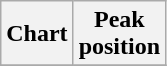<table class="wikitable plainrowheaders sortable" style="text-align:center;" border="1">
<tr>
<th scope="col">Chart</th>
<th scope="col">Peak<br>position</th>
</tr>
<tr>
</tr>
</table>
